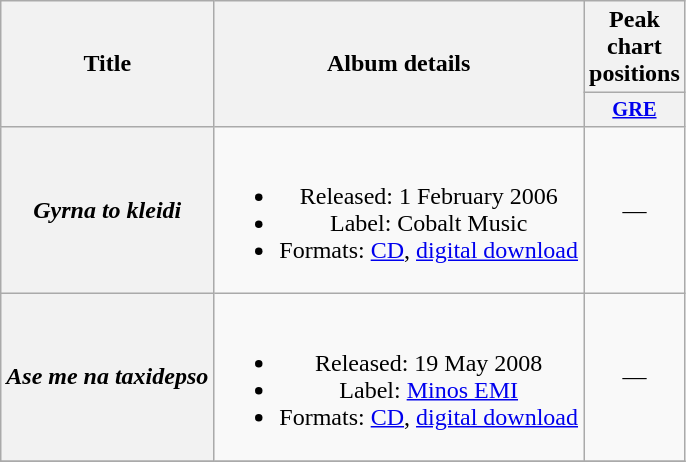<table class="wikitable plainrowheaders" style="text-align:center;">
<tr>
<th scope="col" rowspan="2">Title</th>
<th scope="col" rowspan="2">Album details</th>
<th scope="col" colspan="1">Peak chart positions</th>
</tr>
<tr>
<th scope="col" style="width:3em;font-size:85%;"><a href='#'>GRE</a></th>
</tr>
<tr>
<th scope="row"><em>Gyrna to kleidi</em></th>
<td><br><ul><li>Released: 1 February 2006</li><li>Label: Cobalt Music</li><li>Formats: <a href='#'>CD</a>, <a href='#'>digital download</a></li></ul></td>
<td>—</td>
</tr>
<tr>
<th scope="row"><em>Ase me na taxidepso</em></th>
<td><br><ul><li>Released: 19 May 2008</li><li>Label: <a href='#'>Minos EMI</a></li><li>Formats: <a href='#'>CD</a>, <a href='#'>digital download</a></li></ul></td>
<td>—</td>
</tr>
<tr>
</tr>
</table>
